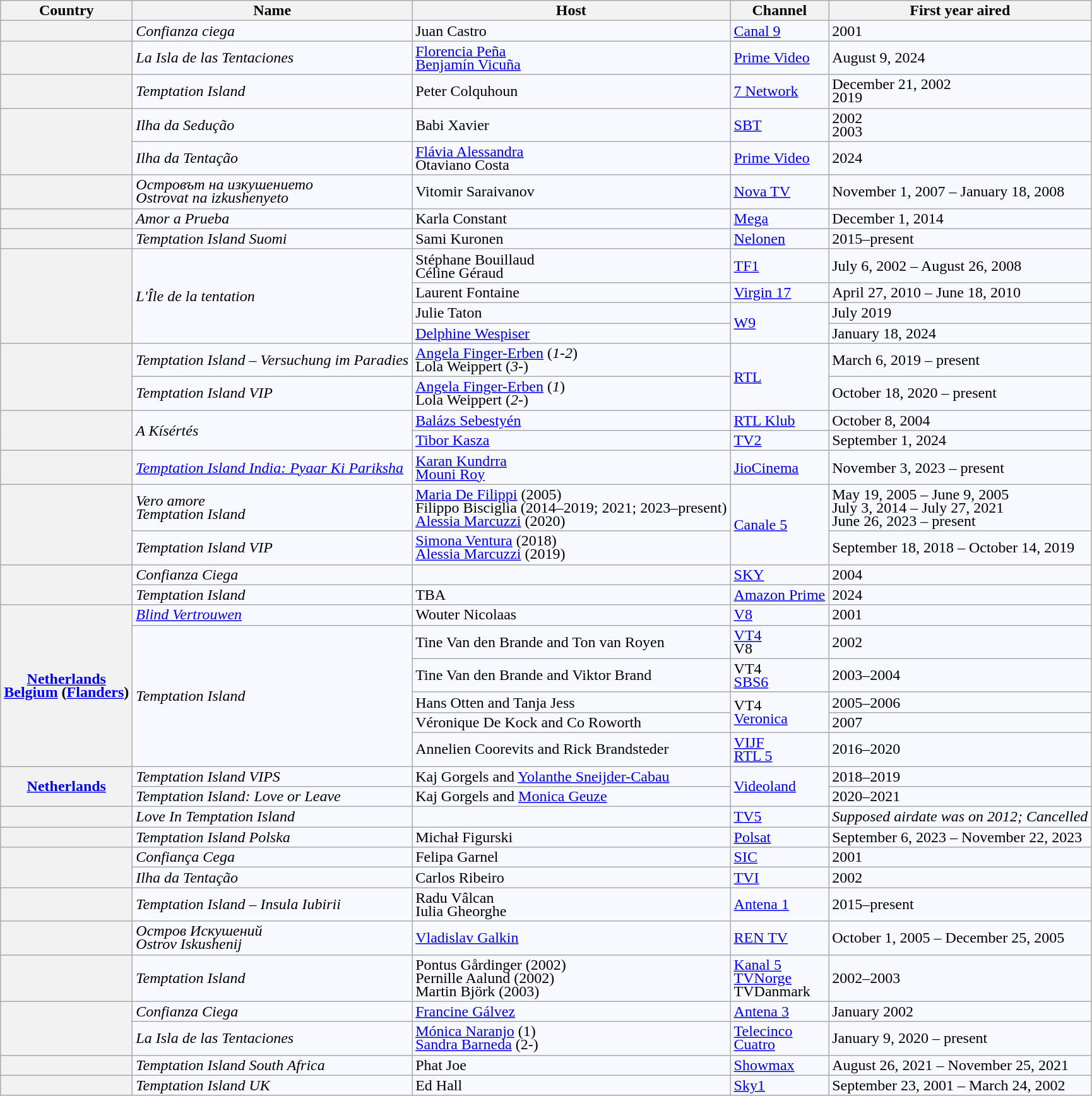<table class="wikitable" style="text-align:left; line-height:14px; background:#f8f8ff;">
<tr>
<th scope="col">Country</th>
<th scope="col">Name</th>
<th scope="col">Host</th>
<th scope="col">Channel</th>
<th scope="col">First year aired</th>
</tr>
<tr>
<th scope="row"></th>
<td><em>Confianza ciega</em></td>
<td>Juan Castro</td>
<td><a href='#'>Canal 9</a></td>
<td>2001</td>
</tr>
<tr>
<th><br></th>
<td><em>La Isla de las Tentaciones</em></td>
<td><a href='#'>Florencia Peña</a><br><a href='#'>Benjamín Vicuña</a></td>
<td><a href='#'>Prime Video</a></td>
<td>August 9, 2024</td>
</tr>
<tr>
<th scope="row"></th>
<td><em>Temptation Island</em></td>
<td>Peter Colquhoun</td>
<td><a href='#'>7 Network</a></td>
<td>December 21, 2002<br>2019</td>
</tr>
<tr>
<th rowspan="2" scope="row"></th>
<td><em>Ilha da Sedução</em></td>
<td>Babi Xavier</td>
<td><a href='#'>SBT</a></td>
<td>2002<br>2003</td>
</tr>
<tr>
<td><em>Ilha da Tentação</em></td>
<td><a href='#'>Flávia Alessandra</a><br> Otaviano Costa</td>
<td><a href='#'>Prime Video</a></td>
<td>2024</td>
</tr>
<tr>
<th scope="row"></th>
<td><em>Островът на изкушението</em><br><em>Ostrovat na izkushenyeto</em></td>
<td>Vitomir Saraivanov</td>
<td><a href='#'>Nova TV</a></td>
<td>November 1, 2007 – January 18, 2008</td>
</tr>
<tr>
<th scope="row"></th>
<td><em>Amor a Prueba</em></td>
<td>Karla Constant</td>
<td><a href='#'>Mega</a></td>
<td>December 1, 2014</td>
</tr>
<tr>
<th scope="row"></th>
<td><em>Temptation Island Suomi</em></td>
<td>Sami Kuronen</td>
<td><a href='#'>Nelonen</a></td>
<td>2015–present</td>
</tr>
<tr>
<th rowspan="4" scope="row"></th>
<td rowspan="4"><em>L'Île de la tentation</em></td>
<td>Stéphane Bouillaud<br>Céline Géraud</td>
<td><a href='#'>TF1</a></td>
<td>July 6, 2002 – August 26, 2008</td>
</tr>
<tr>
<td>Laurent Fontaine</td>
<td><a href='#'>Virgin 17</a></td>
<td>April 27, 2010 – June 18, 2010</td>
</tr>
<tr>
<td>Julie Taton</td>
<td rowspan="2"><a href='#'>W9</a></td>
<td>July 2019</td>
</tr>
<tr>
<td><a href='#'>Delphine Wespiser</a></td>
<td>January 18, 2024</td>
</tr>
<tr>
<th scope="row" rowspan="2"></th>
<td><em>Temptation Island – Versuchung im Paradies</em></td>
<td><a href='#'>Angela Finger-Erben</a> (<em>1-2</em>)<br>Lola Weippert (<em>3-</em>)</td>
<td rowspan="2"><a href='#'>RTL</a></td>
<td>March 6, 2019 – present</td>
</tr>
<tr>
<td><em>Temptation Island VIP</em></td>
<td><a href='#'>Angela Finger-Erben</a> (<em>1</em>)<br>Lola Weippert (<em>2-</em>)</td>
<td>October 18, 2020 – present</td>
</tr>
<tr>
<th scope="row" rowspan="2"></th>
<td rowspan="2"><em>A Kísértés</em></td>
<td><a href='#'>Balázs Sebestyén</a></td>
<td><a href='#'>RTL Klub</a></td>
<td>October 8, 2004</td>
</tr>
<tr>
<td><a href='#'>Tibor Kasza</a></td>
<td><a href='#'>TV2</a></td>
<td>September 1, 2024</td>
</tr>
<tr>
<th></th>
<td><em><a href='#'>Temptation Island India: Pyaar Ki Pariksha</a></em></td>
<td><a href='#'>Karan Kundrra</a><br><a href='#'>Mouni Roy</a></td>
<td><a href='#'>JioCinema</a></td>
<td>November 3, 2023 – present</td>
</tr>
<tr>
<th scope="row" rowspan=2></th>
<td><em>Vero amore</em><br><em>Temptation Island</em></td>
<td><a href='#'>Maria De Filippi</a> (2005)<br>Filippo Bisciglia (2014–2019; 2021; 2023–present)<br><a href='#'>Alessia Marcuzzi</a> (2020)</td>
<td rowspan=2><a href='#'>Canale 5</a></td>
<td>May 19, 2005 – June 9, 2005 <br> July 3, 2014 – July 27, 2021 <br> June 26, 2023 – present</td>
</tr>
<tr>
<td><em>Temptation Island VIP</em></td>
<td><a href='#'>Simona Ventura</a> (2018)<br><a href='#'>Alessia Marcuzzi</a> (2019)</td>
<td>September 18, 2018 – October 14, 2019</td>
</tr>
<tr>
<th rowspan="2" scope="row"></th>
<td><em>Confianza Ciega</em></td>
<td></td>
<td><a href='#'>SKY</a></td>
<td>2004</td>
</tr>
<tr>
<td><em>Temptation Island</em></td>
<td>TBA</td>
<td><a href='#'>Amazon Prime</a></td>
<td>2024</td>
</tr>
<tr>
<th scope="row" rowspan="6"> <a href='#'>Netherlands</a><br> <a href='#'>Belgium</a> (<a href='#'>Flanders</a>)</th>
<td><em><a href='#'>Blind Vertrouwen</a></em></td>
<td>Wouter Nicolaas</td>
<td><a href='#'>V8</a></td>
<td>2001</td>
</tr>
<tr>
<td rowspan="5"><em>Temptation Island</em></td>
<td>Tine Van den Brande and Ton van Royen</td>
<td><a href='#'>VT4</a><br>V8</td>
<td>2002</td>
</tr>
<tr>
<td>Tine Van den Brande and Viktor Brand</td>
<td>VT4<br><a href='#'>SBS6</a></td>
<td>2003–2004</td>
</tr>
<tr>
<td>Hans Otten and Tanja Jess</td>
<td rowspan="2">VT4<br><a href='#'>Veronica</a></td>
<td>2005–2006</td>
</tr>
<tr>
<td>Véronique De Kock and Co Roworth</td>
<td>2007</td>
</tr>
<tr>
<td>Annelien Coorevits and Rick Brandsteder</td>
<td><a href='#'>VIJF</a><br><a href='#'>RTL 5</a></td>
<td>2016–2020</td>
</tr>
<tr>
<th scope="row" rowspan=2> <a href='#'>Netherlands</a></th>
<td><em>Temptation Island VIPS</em></td>
<td>Kaj Gorgels and <a href='#'>Yolanthe Sneijder-Cabau</a></td>
<td rowspan="2"><a href='#'>Videoland</a></td>
<td>2018–2019</td>
</tr>
<tr>
<td><em>Temptation Island: Love or Leave</em></td>
<td>Kaj Gorgels and <a href='#'>Monica Geuze</a></td>
<td>2020–2021</td>
</tr>
<tr>
<th scope="row"></th>
<td><em>Love In Temptation Island</em></td>
<td></td>
<td><a href='#'>TV5</a></td>
<td><em>Supposed airdate was on 2012; Cancelled</em></td>
</tr>
<tr>
<th></th>
<td><em>Temptation Island Polska</em></td>
<td>Michał Figurski</td>
<td><a href='#'>Polsat</a></td>
<td>September 6, 2023 –  November 22, 2023</td>
</tr>
<tr>
<th scope="row" rowspan=2></th>
<td><em>Confiança Cega</em></td>
<td>Felipa Garnel</td>
<td><a href='#'>SIC</a></td>
<td>2001</td>
</tr>
<tr>
<td><em>Ilha da Tentação</em></td>
<td>Carlos Ribeiro</td>
<td><a href='#'>TVI</a></td>
<td>2002</td>
</tr>
<tr>
<th scope="row"></th>
<td><em>Temptation Island – Insula Iubirii</em></td>
<td>Radu Vâlcan<br>Iulia Gheorghe</td>
<td><a href='#'>Antena 1</a></td>
<td>2015–present</td>
</tr>
<tr>
<th scope="row"></th>
<td><em>Остров Искушений</em><br><em>Ostrov Iskushenij</em></td>
<td><a href='#'>Vladislav Galkin</a></td>
<td><a href='#'>REN TV</a></td>
<td>October 1, 2005 – December 25, 2005</td>
</tr>
<tr>
<th scope="row"><br><br></th>
<td><em>Temptation Island</em></td>
<td>Pontus Gårdinger (2002)<br>Pernille Aalund (2002)<br>Martin Björk (2003)</td>
<td><a href='#'>Kanal 5</a><br><a href='#'>TVNorge</a><br>TVDanmark</td>
<td>2002–2003</td>
</tr>
<tr>
<th scope="row" rowspan=2></th>
<td><em>Confianza Ciega</em></td>
<td><a href='#'>Francine Gálvez</a></td>
<td><a href='#'>Antena 3</a></td>
<td>January 2002</td>
</tr>
<tr>
<td><em>La Isla de las Tentaciones</em></td>
<td><a href='#'>Mónica Naranjo</a> (1)<br><a href='#'>Sandra Barneda</a> (2-)</td>
<td><a href='#'>Telecinco</a><br><a href='#'>Cuatro</a></td>
<td>January 9, 2020 – present</td>
</tr>
<tr>
<th scope="row"></th>
<td><em>Temptation Island South Africa</em></td>
<td>Phat Joe</td>
<td><a href='#'>Showmax</a></td>
<td>August 26, 2021 – November 25, 2021</td>
</tr>
<tr>
<th scope="row"></th>
<td><em>Temptation Island UK</em></td>
<td>Ed Hall</td>
<td><a href='#'>Sky1</a></td>
<td>September 23, 2001 – March 24, 2002</td>
</tr>
</table>
